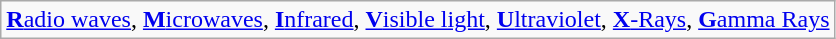<table class="wikitable">
<tr>
<td><a href='#'><strong>R</strong>adio waves</a>, <a href='#'><strong>M</strong>icrowaves</a>, <a href='#'><strong>I</strong>nfrared</a>,  <a href='#'><strong>V</strong>isible light</a>, <a href='#'><strong>U</strong>ltraviolet</a>,  <a href='#'><strong>X</strong>-Rays</a>,  <a href='#'><strong>G</strong>amma Rays</a></td>
</tr>
</table>
